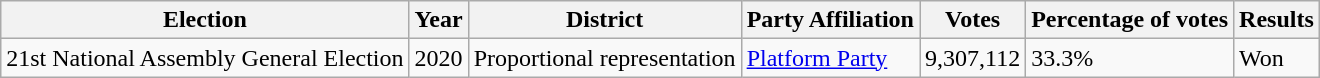<table class="wikitable">
<tr>
<th>Election</th>
<th>Year</th>
<th>District</th>
<th>Party Affiliation</th>
<th>Votes</th>
<th>Percentage of votes</th>
<th>Results</th>
</tr>
<tr>
<td>21st National Assembly General Election</td>
<td>2020</td>
<td>Proportional representation</td>
<td><a href='#'>Platform Party</a></td>
<td>9,307,112</td>
<td>33.3%</td>
<td>Won</td>
</tr>
</table>
